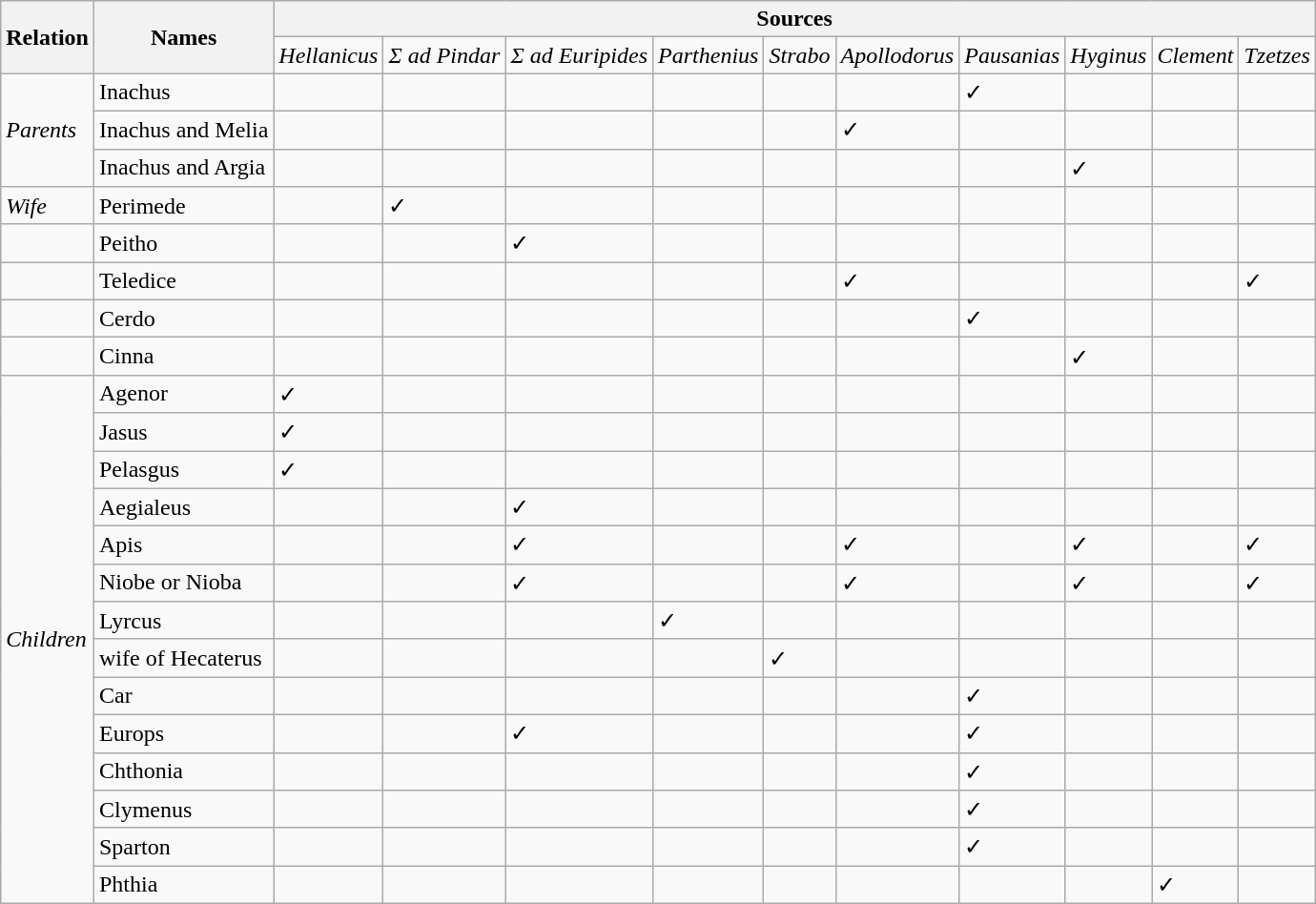<table class="wikitable">
<tr>
<th rowspan="2"><strong>Relation</strong></th>
<th rowspan="2">Names</th>
<th colspan="10">Sources</th>
</tr>
<tr>
<td><em>Hellanicus</em></td>
<td><em>Σ ad Pindar</em></td>
<td><em>Σ ad Euripides</em></td>
<td><em>Parthenius</em></td>
<td><em>Strabo</em></td>
<td><em>Apollodorus</em></td>
<td><em>Pausanias</em></td>
<td><em>Hyginus</em></td>
<td><em>Clement</em></td>
<td><em>Tzetzes</em></td>
</tr>
<tr>
<td rowspan="3"><em>Parents</em></td>
<td>Inachus</td>
<td></td>
<td></td>
<td></td>
<td></td>
<td></td>
<td></td>
<td>✓</td>
<td></td>
<td></td>
<td></td>
</tr>
<tr>
<td>Inachus and Melia</td>
<td></td>
<td></td>
<td></td>
<td></td>
<td></td>
<td>✓</td>
<td></td>
<td></td>
<td></td>
<td></td>
</tr>
<tr>
<td>Inachus and Argia</td>
<td></td>
<td></td>
<td></td>
<td></td>
<td></td>
<td></td>
<td></td>
<td>✓</td>
<td></td>
<td></td>
</tr>
<tr>
<td><em>Wife</em></td>
<td>Perimede</td>
<td></td>
<td>✓</td>
<td></td>
<td></td>
<td></td>
<td></td>
<td></td>
<td></td>
<td></td>
<td></td>
</tr>
<tr>
<td></td>
<td>Peitho</td>
<td></td>
<td></td>
<td>✓</td>
<td></td>
<td></td>
<td></td>
<td></td>
<td></td>
<td></td>
<td></td>
</tr>
<tr>
<td></td>
<td>Teledice</td>
<td></td>
<td></td>
<td></td>
<td></td>
<td></td>
<td>✓</td>
<td></td>
<td></td>
<td></td>
<td>✓</td>
</tr>
<tr>
<td></td>
<td>Cerdo</td>
<td></td>
<td></td>
<td></td>
<td></td>
<td></td>
<td></td>
<td>✓</td>
<td></td>
<td></td>
<td></td>
</tr>
<tr>
<td></td>
<td>Cinna</td>
<td></td>
<td></td>
<td></td>
<td></td>
<td></td>
<td></td>
<td></td>
<td>✓</td>
<td></td>
<td></td>
</tr>
<tr>
<td rowspan="14"><em>Children</em></td>
<td>Agenor</td>
<td>✓</td>
<td></td>
<td></td>
<td></td>
<td></td>
<td></td>
<td></td>
<td></td>
<td></td>
<td></td>
</tr>
<tr>
<td>Jasus</td>
<td>✓</td>
<td></td>
<td></td>
<td></td>
<td></td>
<td></td>
<td></td>
<td></td>
<td></td>
<td></td>
</tr>
<tr>
<td>Pelasgus</td>
<td>✓</td>
<td></td>
<td></td>
<td></td>
<td></td>
<td></td>
<td></td>
<td></td>
<td></td>
<td></td>
</tr>
<tr>
<td>Aegialeus</td>
<td></td>
<td></td>
<td>✓</td>
<td></td>
<td></td>
<td></td>
<td></td>
<td></td>
<td></td>
<td></td>
</tr>
<tr>
<td>Apis</td>
<td></td>
<td></td>
<td>✓</td>
<td></td>
<td></td>
<td>✓</td>
<td></td>
<td>✓</td>
<td></td>
<td>✓</td>
</tr>
<tr>
<td>Niobe or Nioba</td>
<td></td>
<td></td>
<td>✓</td>
<td></td>
<td></td>
<td>✓</td>
<td></td>
<td>✓</td>
<td></td>
<td>✓</td>
</tr>
<tr>
<td>Lyrcus</td>
<td></td>
<td></td>
<td></td>
<td>✓</td>
<td></td>
<td></td>
<td></td>
<td></td>
<td></td>
<td></td>
</tr>
<tr>
<td>wife of Hecaterus</td>
<td></td>
<td></td>
<td></td>
<td></td>
<td>✓</td>
<td></td>
<td></td>
<td></td>
<td></td>
<td></td>
</tr>
<tr>
<td>Car</td>
<td></td>
<td></td>
<td></td>
<td></td>
<td></td>
<td></td>
<td>✓</td>
<td></td>
<td></td>
<td></td>
</tr>
<tr>
<td>Europs</td>
<td></td>
<td></td>
<td>✓</td>
<td></td>
<td></td>
<td></td>
<td>✓</td>
<td></td>
<td></td>
<td></td>
</tr>
<tr>
<td>Chthonia</td>
<td></td>
<td></td>
<td></td>
<td></td>
<td></td>
<td></td>
<td>✓</td>
<td></td>
<td></td>
<td></td>
</tr>
<tr>
<td>Clymenus</td>
<td></td>
<td></td>
<td></td>
<td></td>
<td></td>
<td></td>
<td>✓</td>
<td></td>
<td></td>
<td></td>
</tr>
<tr>
<td>Sparton</td>
<td></td>
<td></td>
<td></td>
<td></td>
<td></td>
<td></td>
<td>✓</td>
<td></td>
<td></td>
<td></td>
</tr>
<tr>
<td>Phthia</td>
<td></td>
<td></td>
<td></td>
<td></td>
<td></td>
<td></td>
<td></td>
<td></td>
<td>✓</td>
<td></td>
</tr>
</table>
